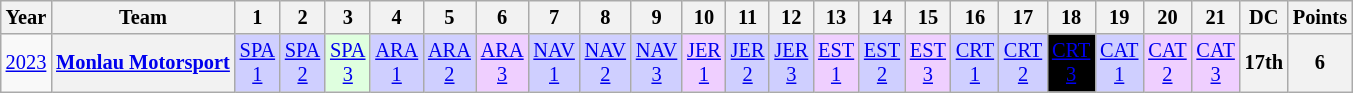<table class="wikitable" style="text-align:center; font-size:85%">
<tr>
<th>Year</th>
<th>Team</th>
<th>1</th>
<th>2</th>
<th>3</th>
<th>4</th>
<th>5</th>
<th>6</th>
<th>7</th>
<th>8</th>
<th>9</th>
<th>10</th>
<th>11</th>
<th>12</th>
<th>13</th>
<th>14</th>
<th>15</th>
<th>16</th>
<th>17</th>
<th>18</th>
<th>19</th>
<th>20</th>
<th>21</th>
<th>DC</th>
<th>Points</th>
</tr>
<tr>
<td><a href='#'>2023</a></td>
<th nowrap><a href='#'>Monlau Motorsport</a></th>
<td style="background:#CFCFFF;"><a href='#'>SPA<br>1</a><br></td>
<td style="background:#CFCFFF;"><a href='#'>SPA<br>2</a><br></td>
<td style="background:#DFFFDF;"><a href='#'>SPA<br>3</a><br></td>
<td style="background:#CFCFFF;"><a href='#'>ARA<br>1</a><br></td>
<td style="background:#CFCFFF;"><a href='#'>ARA<br>2</a><br></td>
<td style="background:#EFCFFF;"><a href='#'>ARA<br>3</a><br></td>
<td style="background:#CFCFFF;"><a href='#'>NAV<br>1</a><br></td>
<td style="background:#CFCFFF;"><a href='#'>NAV<br>2</a><br></td>
<td style="background:#CFCFFF;"><a href='#'>NAV<br>3</a><br></td>
<td style="background:#EFCFFF;"><a href='#'>JER<br>1</a><br></td>
<td style="background:#CFCFFF;"><a href='#'>JER<br>2</a><br></td>
<td style="background:#CFCFFF;"><a href='#'>JER<br>3</a><br></td>
<td style="background:#EFCFFF;"><a href='#'>EST<br>1</a><br></td>
<td style="background:#CFCFFF;"><a href='#'>EST<br>2</a><br></td>
<td style="background:#EFCFFF;"><a href='#'>EST<br>3</a><br></td>
<td style="background:#CFCFFF;"><a href='#'>CRT<br>1</a><br></td>
<td style="background:#CFCFFF;"><a href='#'>CRT<br>2</a><br></td>
<td style="background-color:#000000;color:white"><a href='#'><span>CRT<br>3</span></a><br></td>
<td style="background:#CFCFFF;"><a href='#'>CAT<br>1</a><br></td>
<td style="background:#EFCFFF;"><a href='#'>CAT<br>2</a><br></td>
<td style="background:#EFCFFF;"><a href='#'>CAT<br>3</a><br></td>
<th>17th</th>
<th>6</th>
</tr>
</table>
